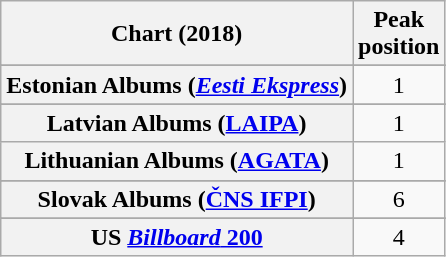<table class="wikitable sortable plainrowheaders" style="text-align:center">
<tr>
<th scope="col">Chart (2018)</th>
<th scope="col">Peak<br> position</th>
</tr>
<tr>
</tr>
<tr>
</tr>
<tr>
</tr>
<tr>
</tr>
<tr>
</tr>
<tr>
</tr>
<tr>
</tr>
<tr>
</tr>
<tr>
<th scope="row">Estonian Albums (<em><a href='#'>Eesti Ekspress</a></em>)</th>
<td>1</td>
</tr>
<tr>
</tr>
<tr>
</tr>
<tr>
</tr>
<tr>
</tr>
<tr>
</tr>
<tr>
<th scope="row">Latvian Albums (<a href='#'>LAIPA</a>)</th>
<td>1</td>
</tr>
<tr>
<th scope="row">Lithuanian Albums (<a href='#'>AGATA</a>)</th>
<td>1</td>
</tr>
<tr>
</tr>
<tr>
</tr>
<tr>
</tr>
<tr>
</tr>
<tr>
<th scope="row">Slovak Albums (<a href='#'>ČNS IFPI</a>)</th>
<td>6</td>
</tr>
<tr>
</tr>
<tr>
</tr>
<tr>
</tr>
<tr>
<th scope="row">US <a href='#'><em>Billboard</em> 200</a></th>
<td>4</td>
</tr>
</table>
